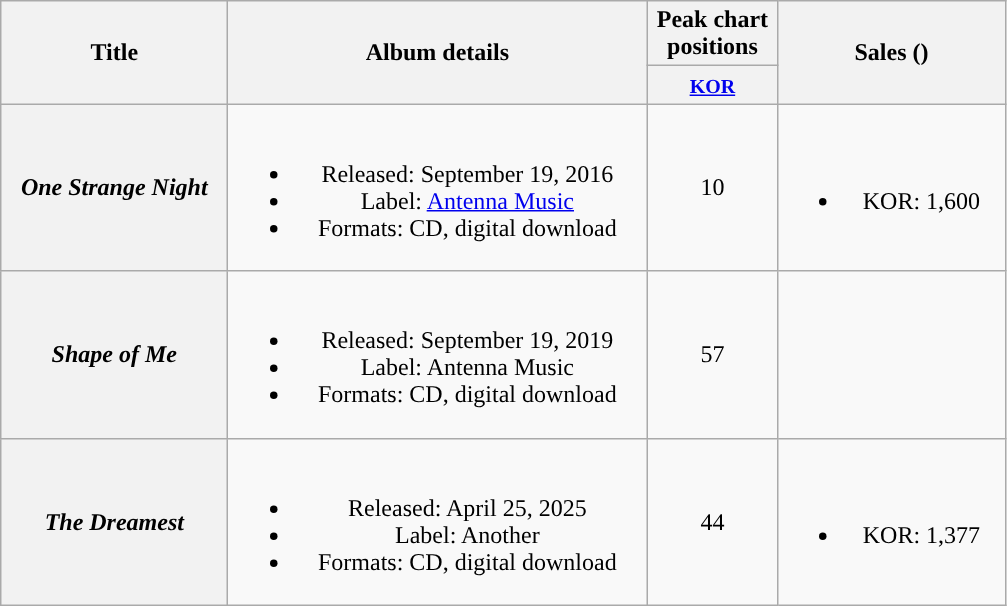<table class="wikitable plainrowheaders" style="text-align:center;">
<tr>
<th scope="col" rowspan="2" style="width:9em;">Title</th>
<th scope="col" rowspan="2" style="width:17em;">Album details</th>
<th scope="col" colspan="1" style="width:5em;">Peak chart positions</th>
<th scope="col" rowspan="2" style="width:9em;">Sales ()</th>
</tr>
<tr>
<th><small><a href='#'>KOR</a></small><br></th>
</tr>
<tr>
<th scope="row"><em>One Strange Night</em> <br></th>
<td><br><ul><li>Released: September 19, 2016</li><li>Label: <a href='#'>Antenna Music</a></li><li>Formats: CD, digital download</li></ul></td>
<td>10</td>
<td><br><ul><li>KOR: 1,600</li></ul></td>
</tr>
<tr>
<th scope="row"><em>Shape of Me</em> <br></th>
<td><br><ul><li>Released: September 19, 2019</li><li>Label: Antenna Music</li><li>Formats: CD, digital download</li></ul></td>
<td>57</td>
<td></td>
</tr>
<tr>
<th scope="row"><em>The Dreamest</em> <br></th>
<td><br><ul><li>Released: April 25, 2025</li><li>Label: Another</li><li>Formats: CD, digital download</li></ul></td>
<td>44</td>
<td><br><ul><li>KOR: 1,377</li></ul></td>
</tr>
</table>
